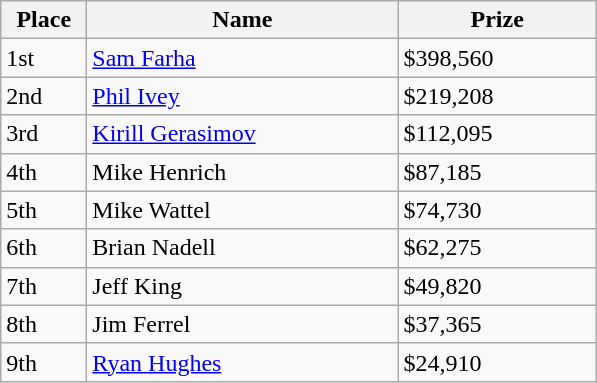<table class="wikitable">
<tr>
<th width="50">Place</th>
<th width="200">Name</th>
<th width="125">Prize</th>
</tr>
<tr>
<td>1st</td>
<td><a href='#'>Sam Farha</a></td>
<td>$398,560</td>
</tr>
<tr>
<td>2nd</td>
<td><a href='#'>Phil Ivey</a></td>
<td>$219,208</td>
</tr>
<tr>
<td>3rd</td>
<td><a href='#'>Kirill Gerasimov</a></td>
<td>$112,095</td>
</tr>
<tr>
<td>4th</td>
<td>Mike Henrich</td>
<td>$87,185</td>
</tr>
<tr>
<td>5th</td>
<td>Mike Wattel</td>
<td>$74,730</td>
</tr>
<tr>
<td>6th</td>
<td>Brian Nadell</td>
<td>$62,275</td>
</tr>
<tr>
<td>7th</td>
<td>Jeff King</td>
<td>$49,820</td>
</tr>
<tr>
<td>8th</td>
<td>Jim Ferrel</td>
<td>$37,365</td>
</tr>
<tr>
<td>9th</td>
<td><a href='#'>Ryan Hughes</a></td>
<td>$24,910</td>
</tr>
</table>
